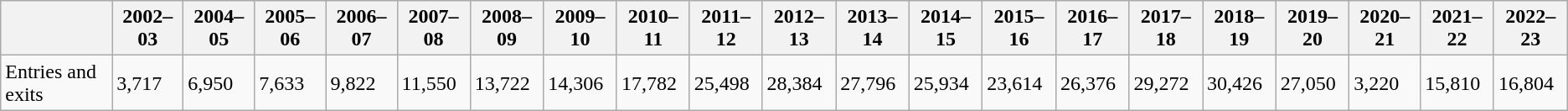<table class="wikitable">
<tr>
<th></th>
<th>2002–03</th>
<th>2004–05</th>
<th>2005–06</th>
<th>2006–07</th>
<th>2007–08</th>
<th>2008–09</th>
<th>2009–10</th>
<th>2010–11</th>
<th>2011–12</th>
<th>2012–13</th>
<th>2013–14</th>
<th>2014–15</th>
<th>2015–16</th>
<th>2016–17</th>
<th>2017–18</th>
<th>2018–19</th>
<th>2019–20</th>
<th>2020–21</th>
<th>2021–22</th>
<th>2022–23</th>
</tr>
<tr>
<td>Entries and exits</td>
<td>3,717</td>
<td>6,950</td>
<td>7,633</td>
<td>9,822</td>
<td>11,550</td>
<td>13,722</td>
<td>14,306</td>
<td>17,782</td>
<td>25,498</td>
<td>28,384</td>
<td>27,796</td>
<td>25,934</td>
<td>23,614</td>
<td>26,376</td>
<td>29,272</td>
<td>30,426</td>
<td>27,050</td>
<td>3,220</td>
<td>15,810</td>
<td>16,804</td>
</tr>
</table>
